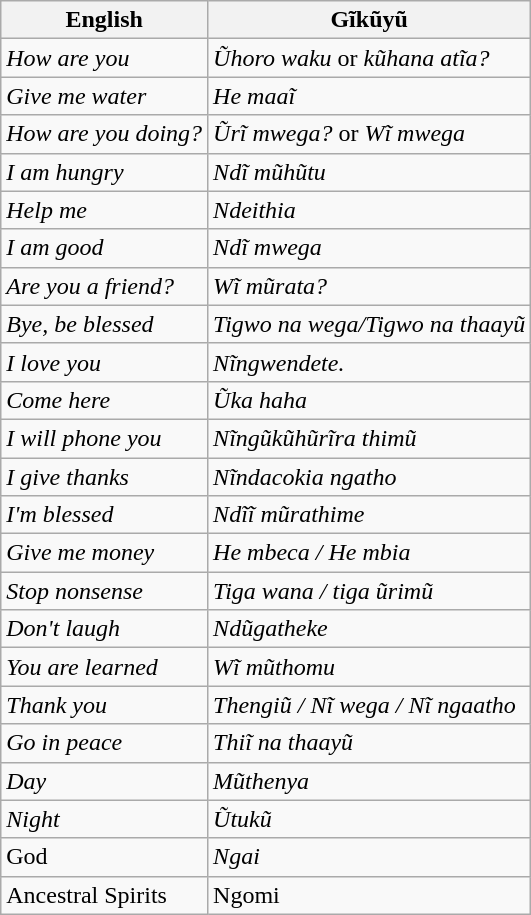<table class="wikitable sortable">
<tr>
<th>English</th>
<th>Gĩkũyũ</th>
</tr>
<tr>
<td><em>How are you</em></td>
<td><em>Ũhoro waku</em> or <em>kũhana atĩa?</em></td>
</tr>
<tr>
<td><em>Give me water</em></td>
<td><em>He maaĩ</em></td>
</tr>
<tr>
<td><em>How are you doing?</em></td>
<td><em>Ũrĩ mwega?</em> or <em>Wĩ mwega</em></td>
</tr>
<tr>
<td><em>I am hungry</em></td>
<td><em>Ndĩ mũhũtu</em></td>
</tr>
<tr>
<td><em>Help me</em></td>
<td><em>Ndeithia</em></td>
</tr>
<tr>
<td><em>I am good</em></td>
<td><em>Ndĩ mwega</em></td>
</tr>
<tr>
<td><em>Are you a friend?</em></td>
<td><em>Wĩ mũrata?</em></td>
</tr>
<tr>
<td><em>Bye, be blessed</em></td>
<td><em>Tigwo na wega/Tigwo na thaayũ</em></td>
</tr>
<tr>
<td><em>I love you</em></td>
<td><em>Nĩngwendete.</em></td>
</tr>
<tr>
<td><em>Come here</em></td>
<td><em>Ũka haha</em></td>
</tr>
<tr>
<td><em>I will phone you</em></td>
<td><em>Nĩngũkũhũrĩra thimũ</em></td>
</tr>
<tr>
<td><em>I give thanks</em></td>
<td><em>Nĩndacokia ngatho</em></td>
</tr>
<tr>
<td><em>I'm blessed</em></td>
<td><em>Ndĩĩ mũrathime</em></td>
</tr>
<tr>
<td><em>Give me money</em></td>
<td><em>He mbeca / He mbia</em></td>
</tr>
<tr>
<td><em>Stop nonsense</em></td>
<td><em>Tiga wana / tiga ũrimũ</em></td>
</tr>
<tr>
<td><em>Don't laugh</em></td>
<td><em>Ndũgatheke</em></td>
</tr>
<tr>
<td><em>You are learned</em></td>
<td><em>Wĩ mũthomu</em></td>
</tr>
<tr>
<td><em>Thank you</em></td>
<td><em>Thengiũ / Nĩ wega / Nĩ ngaatho</em></td>
</tr>
<tr>
<td><em>Go in peace</em></td>
<td><em>Thiĩ na thaayũ</em></td>
</tr>
<tr>
<td><em>Day</em></td>
<td><em>Mũthenya</em></td>
</tr>
<tr>
<td><em>Night</em></td>
<td><em>Ũtukũ</em></td>
</tr>
<tr>
<td>God</td>
<td><em>Ngai</em></td>
</tr>
<tr>
<td>Ancestral Spirits</td>
<td>Ngomi</td>
</tr>
</table>
